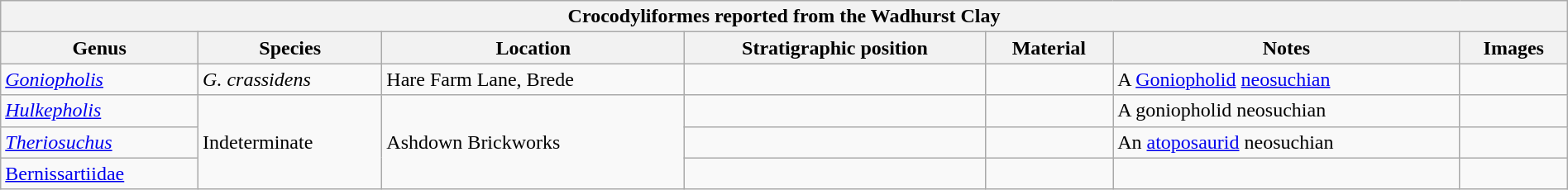<table class="wikitable" align="center" width="100%">
<tr>
<th colspan="7" align="center"><strong>Crocodyliformes reported from the Wadhurst Clay</strong></th>
</tr>
<tr>
<th>Genus</th>
<th>Species</th>
<th>Location</th>
<th>Stratigraphic position</th>
<th>Material</th>
<th>Notes</th>
<th>Images</th>
</tr>
<tr>
<td><em><a href='#'>Goniopholis</a></em></td>
<td><em>G. crassidens</em></td>
<td>Hare Farm Lane, Brede</td>
<td></td>
<td></td>
<td>A <a href='#'>Goniopholid</a> <a href='#'>neosuchian</a></td>
<td></td>
</tr>
<tr>
<td><em><a href='#'>Hulkepholis</a></em></td>
<td rowspan="3">Indeterminate</td>
<td rowspan="3">Ashdown Brickworks</td>
<td></td>
<td></td>
<td>A goniopholid neosuchian</td>
<td></td>
</tr>
<tr>
<td><em><a href='#'>Theriosuchus</a></em></td>
<td></td>
<td></td>
<td>An <a href='#'>atoposaurid</a> neosuchian</td>
<td></td>
</tr>
<tr>
<td><a href='#'>Bernissartiidae</a></td>
<td></td>
<td></td>
<td></td>
<td></td>
</tr>
</table>
